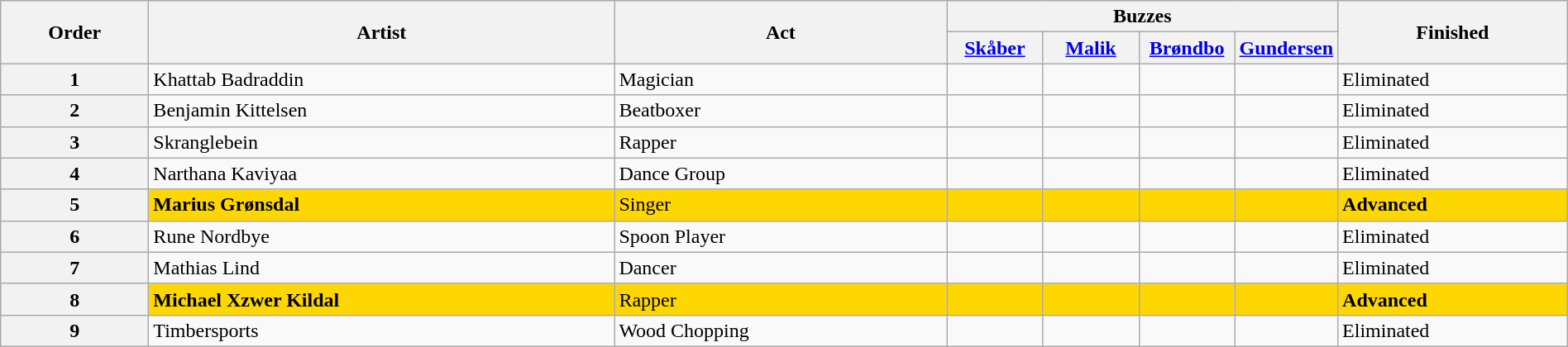<table class="wikitable sortable" width="100%">
<tr>
<th rowspan="2">Order</th>
<th rowspan="2" class="unsortable">Artist</th>
<th rowspan="2" class="unsortable">Act</th>
<th colspan="4">Buzzes</th>
<th rowspan="2">Finished</th>
</tr>
<tr>
<th width="70"><a href='#'>Skåber</a></th>
<th width="70"><a href='#'>Malik</a></th>
<th width="70"><a href='#'>Brøndbo</a></th>
<th width="70"><a href='#'>Gundersen</a></th>
</tr>
<tr>
<th>1</th>
<td>Khattab Badraddin</td>
<td>Magician</td>
<td></td>
<td></td>
<td></td>
<td></td>
<td>Eliminated</td>
</tr>
<tr>
<th>2</th>
<td>Benjamin Kittelsen</td>
<td>Beatboxer</td>
<td></td>
<td></td>
<td></td>
<td></td>
<td>Eliminated</td>
</tr>
<tr>
<th>3</th>
<td>Skranglebein</td>
<td>Rapper</td>
<td></td>
<td></td>
<td></td>
<td></td>
<td>Eliminated</td>
</tr>
<tr>
<th>4</th>
<td>Narthana Kaviyaa</td>
<td>Dance Group</td>
<td></td>
<td></td>
<td></td>
<td></td>
<td>Eliminated</td>
</tr>
<tr style="background:gold;">
<th>5</th>
<td><strong>Marius Grønsdal</strong></td>
<td>Singer</td>
<td></td>
<td></td>
<td></td>
<td></td>
<td><strong>Advanced</strong></td>
</tr>
<tr>
<th>6</th>
<td>Rune Nordbye</td>
<td>Spoon Player</td>
<td></td>
<td></td>
<td></td>
<td style="text-align:center;"></td>
<td>Eliminated</td>
</tr>
<tr>
<th>7</th>
<td>Mathias Lind</td>
<td>Dancer</td>
<td></td>
<td></td>
<td></td>
<td></td>
<td>Eliminated</td>
</tr>
<tr style="background:gold;">
<th>8</th>
<td><strong>Michael Xzwer Kildal</strong></td>
<td>Rapper</td>
<td></td>
<td></td>
<td></td>
<td></td>
<td><strong>Advanced</strong></td>
</tr>
<tr>
<th>9</th>
<td>Timbersports</td>
<td>Wood Chopping</td>
<td></td>
<td></td>
<td></td>
<td></td>
<td>Eliminated</td>
</tr>
</table>
